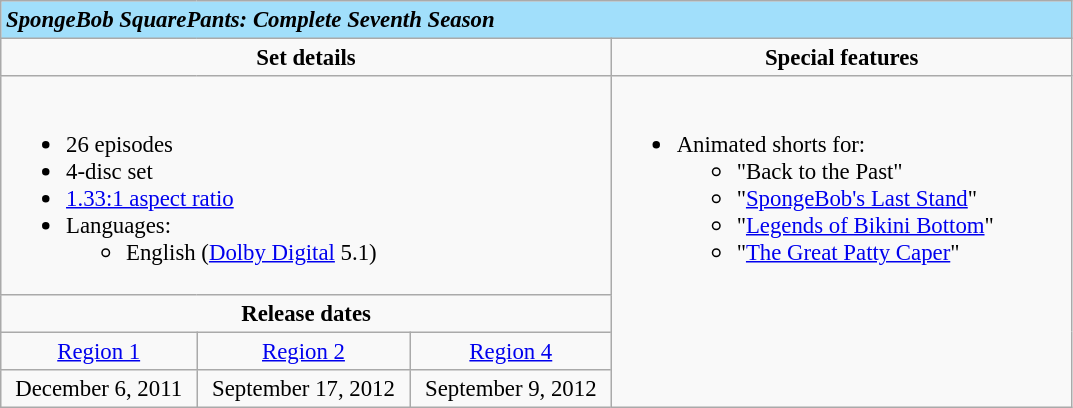<table class="wikitable" style="font-size: 95%;">
<tr style="background:#A1DFFB; color:#000;">
<td colspan="4"><strong><em>SpongeBob SquarePants: Complete Seventh Season</em></strong></td>
</tr>
<tr valign="top">
<td style="text-align:center; width:400px;" colspan="3"><strong>Set details</strong></td>
<td style="width:300px; text-align:center;"><strong>Special features</strong></td>
</tr>
<tr valign="top">
<td colspan="3" style="text-align:left; width:400px;"><br><ul><li>26 episodes</li><li>4-disc set</li><li><a href='#'>1.33:1 aspect ratio</a></li><li>Languages:<ul><li>English (<a href='#'>Dolby Digital</a> 5.1)</li></ul></li></ul></td>
<td rowspan="4" style="text-align:left; width:300px;"><br><ul><li>Animated shorts for:<ul><li>"Back to the Past"</li><li>"<a href='#'>SpongeBob's Last Stand</a>"</li><li>"<a href='#'>Legends of Bikini Bottom</a>"</li><li>"<a href='#'>The Great Patty Caper</a>"</li></ul></li></ul></td>
</tr>
<tr>
<td colspan="3" style="text-align:center;"><strong>Release dates</strong></td>
</tr>
<tr>
<td style="text-align:center;"><a href='#'>Region 1</a></td>
<td style="text-align:center;"><a href='#'>Region 2</a></td>
<td style="text-align:center;"><a href='#'>Region 4</a></td>
</tr>
<tr style="text-align:center;">
<td>December 6, 2011</td>
<td>September 17, 2012</td>
<td>September 9, 2012</td>
</tr>
</table>
